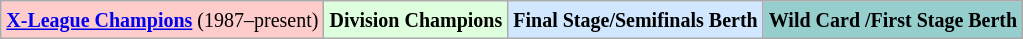<table class="wikitable">
<tr>
<td bgcolor="#FFCCCC"><small><strong><a href='#'>X-League Champions</a></strong> (1987–present)</small></td>
<td bgcolor="#DDFFDD"><small><strong>Division Champions</strong></small></td>
<td bgcolor="#D0E7FF"><small><strong>Final Stage/Semifinals Berth</strong></small></td>
<td bgcolor="#96CDCD"><small><strong>Wild Card /First Stage Berth</strong></small></td>
</tr>
</table>
